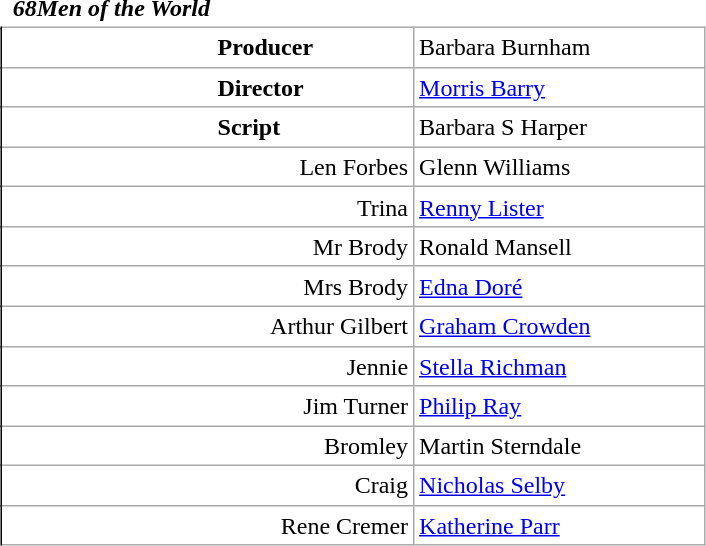<table class="wikitable mw-collapsible mw-collapsed" style="vertical-align:top;margin:auto 2em;line-height:1.2;min-width:33em;display: inline-table;background-color:inherit;border:none;">
<tr>
<td class=unsortable style="border:hidden;line-height:1.67;text-align:center;margin-left:-1em;padding-left:0.5em;min-width:1.0em;"></td>
<td class=unsortable style="border:none;padding-left:0.5em;text-align:left;min-width:16.5em;font-weight:700;font-style:italic;">68Men of the World</td>
<td class=unsortable style="border:none;text-align:right;font-weight:normal;font-family:Courier;font-size:95%;letter-spacing:-1pt;min-width:8.5em;padding-right:0.2em;"></td>
<td class=unsortable style="border:hidden;min-width:3.5em;padding-left:0;"></td>
<td class=unsortable style="border:hidden;min-width:3.5em;font-size:95%;"></td>
</tr>
<tr>
<td rowspan=100 style="border:none thin;border-right-style :solid;"></td>
</tr>
<tr>
<td style="text-align:left;padding-left:9.0em;font-weight:bold;">Producer</td>
<td colspan=2>Barbara Burnham</td>
</tr>
<tr>
<td style="text-align:left;padding-left:9.0em;font-weight:bold;">Director</td>
<td colspan=2><a href='#'>Morris Barry</a></td>
</tr>
<tr>
<td style="text-align:left;padding-left:9.0em;font-weight:bold;">Script</td>
<td colspan=2>Barbara S Harper</td>
</tr>
<tr>
<td style="text-align:right;">Len Forbes</td>
<td colspan=2>Glenn Williams</td>
</tr>
<tr>
<td style="text-align:right;">Trina</td>
<td colspan=2><a href='#'>Renny Lister</a></td>
</tr>
<tr>
<td style="text-align:right;">Mr Brody</td>
<td colspan=2>Ronald Mansell</td>
</tr>
<tr>
<td style="text-align:right;">Mrs Brody</td>
<td colspan=2><a href='#'>Edna Doré</a></td>
</tr>
<tr>
<td style="text-align:right;">Arthur Gilbert</td>
<td colspan=2><a href='#'>Graham Crowden</a></td>
</tr>
<tr>
<td style="text-align:right;">Jennie</td>
<td colspan=2><a href='#'>Stella Richman</a></td>
</tr>
<tr>
<td style="text-align:right;">Jim Turner</td>
<td colspan=2><a href='#'>Philip Ray</a></td>
</tr>
<tr>
<td style="text-align:right;">Bromley</td>
<td colspan=2>Martin Sterndale</td>
</tr>
<tr>
<td style="text-align:right;">Craig</td>
<td colspan=2><a href='#'>Nicholas Selby</a></td>
</tr>
<tr>
<td style="text-align:right;">Rene Cremer</td>
<td colspan=2><a href='#'>Katherine Parr</a></td>
</tr>
</table>
